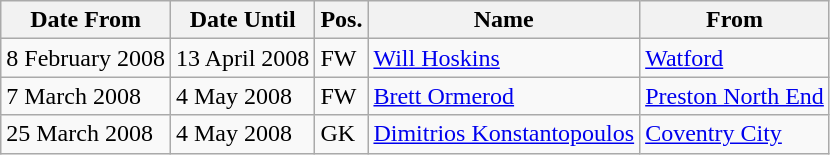<table class="wikitable">
<tr>
<th>Date From</th>
<th>Date Until</th>
<th>Pos.</th>
<th>Name</th>
<th>From</th>
</tr>
<tr>
<td>8 February 2008</td>
<td>13 April 2008</td>
<td>FW</td>
<td> <a href='#'>Will Hoskins</a></td>
<td><a href='#'>Watford</a></td>
</tr>
<tr>
<td>7 March 2008</td>
<td>4 May 2008</td>
<td>FW</td>
<td> <a href='#'>Brett Ormerod</a></td>
<td><a href='#'>Preston North End</a></td>
</tr>
<tr>
<td>25 March 2008</td>
<td>4 May 2008</td>
<td>GK</td>
<td> <a href='#'>Dimitrios Konstantopoulos</a></td>
<td><a href='#'>Coventry City</a></td>
</tr>
</table>
